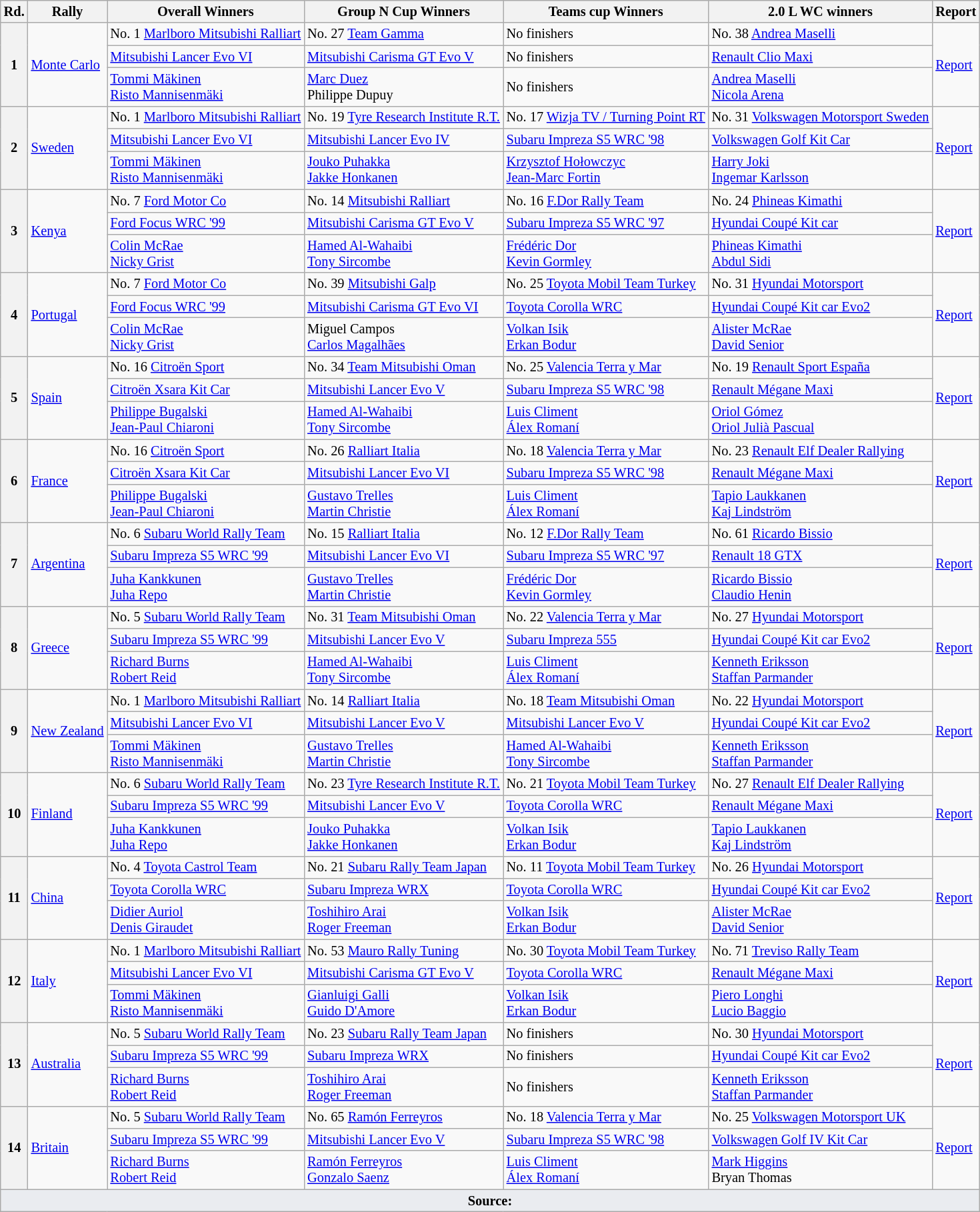<table class="wikitable" style="font-size:85%;">
<tr>
<th>Rd.</th>
<th>Rally</th>
<th>Overall Winners</th>
<th>Group N Cup Winners</th>
<th>Teams cup Winners</th>
<th>2.0 L WC winners</th>
<th>Report</th>
</tr>
<tr>
<th rowspan="3">1</th>
<td rowspan="3"> <a href='#'>Monte Carlo</a></td>
<td nowrap> No. 1 <a href='#'>Marlboro Mitsubishi Ralliart</a></td>
<td> No. 27 <a href='#'>Team Gamma</a></td>
<td>No finishers</td>
<td> No. 38 <a href='#'>Andrea Maselli</a></td>
<td rowspan="3"><a href='#'>Report</a></td>
</tr>
<tr>
<td> <a href='#'>Mitsubishi Lancer Evo VI</a></td>
<td> <a href='#'>Mitsubishi Carisma GT Evo V</a></td>
<td>No finishers</td>
<td> <a href='#'>Renault Clio Maxi</a></td>
</tr>
<tr>
<td> <a href='#'>Tommi Mäkinen</a><br> <a href='#'>Risto Mannisenmäki</a></td>
<td> <a href='#'>Marc Duez</a><br> Philippe Dupuy</td>
<td>No finishers</td>
<td> <a href='#'>Andrea Maselli</a><br> <a href='#'>Nicola Arena</a></td>
</tr>
<tr>
<th rowspan="3">2</th>
<td rowspan="3"> <a href='#'>Sweden</a></td>
<td nowrap=""> No. 1 <a href='#'>Marlboro Mitsubishi Ralliart</a></td>
<td> No. 19 <a href='#'>Tyre Research Institute R.T.</a></td>
<td> No. 17 <a href='#'>Wizja TV / Turning Point RT</a></td>
<td> No. 31 <a href='#'>Volkswagen Motorsport Sweden</a></td>
<td rowspan="3"><a href='#'>Report</a></td>
</tr>
<tr>
<td> <a href='#'>Mitsubishi Lancer Evo VI</a></td>
<td> <a href='#'>Mitsubishi Lancer Evo IV</a></td>
<td> <a href='#'>Subaru Impreza S5 WRC '98</a></td>
<td> <a href='#'>Volkswagen Golf Kit Car</a></td>
</tr>
<tr>
<td> <a href='#'>Tommi Mäkinen</a><br> <a href='#'>Risto Mannisenmäki</a></td>
<td> <a href='#'>Jouko Puhakka</a><br> <a href='#'>Jakke Honkanen</a></td>
<td> <a href='#'>Krzysztof Hołowczyc</a><br> <a href='#'>Jean-Marc Fortin</a></td>
<td> <a href='#'>Harry Joki</a><br> <a href='#'>Ingemar Karlsson</a></td>
</tr>
<tr>
<th rowspan="3">3</th>
<td rowspan="3"> <a href='#'>Kenya</a></td>
<td nowrap=""> No. 7 <a href='#'>Ford Motor Co</a></td>
<td> No. 14 <a href='#'>Mitsubishi Ralliart</a></td>
<td> No. 16 <a href='#'>F.Dor Rally Team</a></td>
<td> No. 24 <a href='#'>Phineas Kimathi</a></td>
<td rowspan="3"><a href='#'>Report</a></td>
</tr>
<tr>
<td> <a href='#'>Ford Focus WRC '99</a></td>
<td> <a href='#'>Mitsubishi Carisma GT Evo V</a></td>
<td> <a href='#'>Subaru Impreza S5 WRC '97</a></td>
<td> <a href='#'>Hyundai Coupé Kit car</a></td>
</tr>
<tr>
<td> <a href='#'>Colin McRae</a><br> <a href='#'>Nicky Grist</a></td>
<td> <a href='#'>Hamed Al-Wahaibi</a><br> <a href='#'>Tony Sircombe</a></td>
<td> <a href='#'>Frédéric Dor</a><br> <a href='#'>Kevin Gormley</a></td>
<td> <a href='#'>Phineas Kimathi</a><br> <a href='#'>Abdul Sidi</a></td>
</tr>
<tr>
<th rowspan="3">4</th>
<td rowspan="3"> <a href='#'>Portugal</a></td>
<td nowrap=""> No. 7 <a href='#'>Ford Motor Co</a></td>
<td> No. 39 <a href='#'>Mitsubishi Galp</a></td>
<td> No. 25 <a href='#'>Toyota Mobil Team Turkey</a></td>
<td> No. 31 <a href='#'>Hyundai Motorsport</a></td>
<td rowspan="3"><a href='#'>Report</a></td>
</tr>
<tr>
<td> <a href='#'>Ford Focus WRC '99</a></td>
<td> <a href='#'>Mitsubishi Carisma GT Evo VI</a></td>
<td> <a href='#'>Toyota Corolla WRC</a></td>
<td> <a href='#'>Hyundai Coupé Kit car Evo2</a></td>
</tr>
<tr>
<td> <a href='#'>Colin McRae</a><br> <a href='#'>Nicky Grist</a></td>
<td> Miguel Campos<br> <a href='#'>Carlos Magalhães</a></td>
<td> <a href='#'>Volkan Isik</a><br> <a href='#'>Erkan Bodur</a></td>
<td> <a href='#'>Alister McRae</a><br> <a href='#'>David Senior</a></td>
</tr>
<tr>
<th rowspan="3">5</th>
<td rowspan="3"> <a href='#'>Spain</a></td>
<td nowrap=""> No. 16 <a href='#'>Citroën Sport</a></td>
<td> No. 34 <a href='#'>Team Mitsubishi Oman</a></td>
<td> No. 25 <a href='#'>Valencia Terra y Mar</a></td>
<td> No. 19 <a href='#'>Renault Sport España</a></td>
<td rowspan="3"><a href='#'>Report</a></td>
</tr>
<tr>
<td> <a href='#'>Citroën Xsara Kit Car</a></td>
<td> <a href='#'>Mitsubishi Lancer Evo V</a></td>
<td> <a href='#'>Subaru Impreza S5 WRC '98</a></td>
<td> <a href='#'>Renault Mégane Maxi</a></td>
</tr>
<tr>
<td> <a href='#'>Philippe Bugalski</a><br> <a href='#'>Jean-Paul Chiaroni</a></td>
<td> <a href='#'>Hamed Al-Wahaibi</a><br> <a href='#'>Tony Sircombe</a></td>
<td> <a href='#'>Luis Climent</a><br> <a href='#'>Álex Romaní</a></td>
<td> <a href='#'>Oriol Gómez</a><br> <a href='#'>Oriol Julià Pascual</a></td>
</tr>
<tr>
<th rowspan="3">6</th>
<td rowspan="3"> <a href='#'>France</a></td>
<td nowrap=""> No. 16 <a href='#'>Citroën Sport</a></td>
<td> No. 26 <a href='#'>Ralliart Italia</a></td>
<td> No. 18 <a href='#'>Valencia Terra y Mar</a></td>
<td> No. 23 <a href='#'>Renault Elf Dealer Rallying</a></td>
<td rowspan="3"><a href='#'>Report</a></td>
</tr>
<tr>
<td> <a href='#'>Citroën Xsara Kit Car</a></td>
<td> <a href='#'>Mitsubishi Lancer Evo VI</a></td>
<td> <a href='#'>Subaru Impreza S5 WRC '98</a></td>
<td> <a href='#'>Renault Mégane Maxi</a></td>
</tr>
<tr>
<td> <a href='#'>Philippe Bugalski</a><br> <a href='#'>Jean-Paul Chiaroni</a></td>
<td> <a href='#'>Gustavo Trelles</a><br> <a href='#'>Martin Christie</a></td>
<td> <a href='#'>Luis Climent</a><br> <a href='#'>Álex Romaní</a></td>
<td> <a href='#'>Tapio Laukkanen</a><br> <a href='#'>Kaj Lindström</a></td>
</tr>
<tr>
<th rowspan="3">7</th>
<td rowspan="3"> <a href='#'>Argentina</a></td>
<td nowrap=""> No. 6 <a href='#'>Subaru World Rally Team</a></td>
<td> No. 15 <a href='#'>Ralliart Italia</a></td>
<td> No. 12 <a href='#'>F.Dor Rally Team</a></td>
<td> No. 61 <a href='#'>Ricardo Bissio</a></td>
<td rowspan="3"><a href='#'>Report</a></td>
</tr>
<tr>
<td> <a href='#'>Subaru Impreza S5 WRC '99</a></td>
<td> <a href='#'>Mitsubishi Lancer Evo VI</a></td>
<td> <a href='#'>Subaru Impreza S5 WRC '97</a></td>
<td> <a href='#'>Renault 18 GTX</a></td>
</tr>
<tr>
<td> <a href='#'>Juha Kankkunen</a><br> <a href='#'>Juha Repo</a></td>
<td> <a href='#'>Gustavo Trelles</a><br> <a href='#'>Martin Christie</a></td>
<td> <a href='#'>Frédéric Dor</a><br> <a href='#'>Kevin Gormley</a></td>
<td> <a href='#'>Ricardo Bissio</a><br> <a href='#'>Claudio Henin</a></td>
</tr>
<tr>
<th rowspan="3">8</th>
<td rowspan="3"> <a href='#'>Greece</a></td>
<td nowrap=""> No. 5 <a href='#'>Subaru World Rally Team</a></td>
<td> No. 31 <a href='#'>Team Mitsubishi Oman</a></td>
<td> No. 22 <a href='#'>Valencia Terra y Mar</a></td>
<td> No. 27 <a href='#'>Hyundai Motorsport</a></td>
<td rowspan="3"><a href='#'>Report</a></td>
</tr>
<tr>
<td> <a href='#'>Subaru Impreza S5 WRC '99</a></td>
<td> <a href='#'>Mitsubishi Lancer Evo V</a></td>
<td> <a href='#'>Subaru Impreza 555</a></td>
<td> <a href='#'>Hyundai Coupé Kit car Evo2</a></td>
</tr>
<tr>
<td> <a href='#'>Richard Burns</a><br> <a href='#'>Robert Reid</a></td>
<td> <a href='#'>Hamed Al-Wahaibi</a><br> <a href='#'>Tony Sircombe</a></td>
<td> <a href='#'>Luis Climent</a><br> <a href='#'>Álex Romaní</a></td>
<td> <a href='#'>Kenneth Eriksson</a><br> <a href='#'>Staffan Parmander</a></td>
</tr>
<tr>
<th rowspan="3">9</th>
<td rowspan="3"> <a href='#'>New Zealand</a></td>
<td> No. 1 <a href='#'>Marlboro Mitsubishi Ralliart</a></td>
<td> No. 14 <a href='#'>Ralliart Italia</a></td>
<td> No. 18 <a href='#'>Team Mitsubishi Oman</a></td>
<td> No. 22 <a href='#'>Hyundai Motorsport</a></td>
<td rowspan="3"><a href='#'>Report</a></td>
</tr>
<tr>
<td> <a href='#'>Mitsubishi Lancer Evo VI</a></td>
<td> <a href='#'>Mitsubishi Lancer Evo V</a></td>
<td> <a href='#'>Mitsubishi Lancer Evo V</a></td>
<td> <a href='#'>Hyundai Coupé Kit car Evo2</a></td>
</tr>
<tr>
<td> <a href='#'>Tommi Mäkinen</a><br> <a href='#'>Risto Mannisenmäki</a></td>
<td> <a href='#'>Gustavo Trelles</a><br> <a href='#'>Martin Christie</a></td>
<td> <a href='#'>Hamed Al-Wahaibi</a><br> <a href='#'>Tony Sircombe</a></td>
<td> <a href='#'>Kenneth Eriksson</a><br> <a href='#'>Staffan Parmander</a></td>
</tr>
<tr>
<th rowspan="3">10</th>
<td rowspan="3"> <a href='#'>Finland</a></td>
<td> No. 6 <a href='#'>Subaru World Rally Team</a></td>
<td> No. 23 <a href='#'>Tyre Research Institute R.T.</a></td>
<td> No. 21 <a href='#'>Toyota Mobil Team Turkey</a></td>
<td> No. 27 <a href='#'>Renault Elf Dealer Rallying</a></td>
<td rowspan="3"><a href='#'>Report</a></td>
</tr>
<tr>
<td> <a href='#'>Subaru Impreza S5 WRC '99</a></td>
<td> <a href='#'>Mitsubishi Lancer Evo V</a></td>
<td> <a href='#'>Toyota Corolla WRC</a></td>
<td> <a href='#'>Renault Mégane Maxi</a></td>
</tr>
<tr>
<td> <a href='#'>Juha Kankkunen</a><br> <a href='#'>Juha Repo</a></td>
<td> <a href='#'>Jouko Puhakka</a><br> <a href='#'>Jakke Honkanen</a></td>
<td> <a href='#'>Volkan Isik</a><br> <a href='#'>Erkan Bodur</a></td>
<td> <a href='#'>Tapio Laukkanen</a><br> <a href='#'>Kaj Lindström</a></td>
</tr>
<tr>
<th rowspan="3">11</th>
<td rowspan="3"> <a href='#'>China</a></td>
<td> No. 4 <a href='#'>Toyota Castrol Team</a></td>
<td> No. 21 <a href='#'>Subaru Rally Team Japan</a></td>
<td> No. 11 <a href='#'>Toyota Mobil Team Turkey</a></td>
<td> No. 26 <a href='#'>Hyundai Motorsport</a></td>
<td rowspan="3"><a href='#'>Report</a></td>
</tr>
<tr>
<td> <a href='#'>Toyota Corolla WRC</a></td>
<td> <a href='#'>Subaru Impreza WRX</a></td>
<td> <a href='#'>Toyota Corolla WRC</a></td>
<td> <a href='#'>Hyundai Coupé Kit car Evo2</a></td>
</tr>
<tr>
<td> <a href='#'>Didier Auriol</a><br> <a href='#'>Denis Giraudet</a></td>
<td> <a href='#'>Toshihiro Arai</a><br> <a href='#'>Roger Freeman</a></td>
<td> <a href='#'>Volkan Isik</a><br> <a href='#'>Erkan Bodur</a></td>
<td> <a href='#'>Alister McRae</a><br> <a href='#'>David Senior</a></td>
</tr>
<tr>
<th rowspan="3">12</th>
<td rowspan="3"> <a href='#'>Italy</a></td>
<td> No. 1 <a href='#'>Marlboro Mitsubishi Ralliart</a></td>
<td> No. 53 <a href='#'>Mauro Rally Tuning</a></td>
<td> No. 30 <a href='#'>Toyota Mobil Team Turkey</a></td>
<td> No. 71 <a href='#'>Treviso Rally Team</a></td>
<td rowspan="3"><a href='#'>Report</a></td>
</tr>
<tr>
<td> <a href='#'>Mitsubishi Lancer Evo VI</a></td>
<td> <a href='#'>Mitsubishi Carisma GT Evo V</a></td>
<td> <a href='#'>Toyota Corolla WRC</a></td>
<td> <a href='#'>Renault Mégane Maxi</a></td>
</tr>
<tr>
<td> <a href='#'>Tommi Mäkinen</a><br> <a href='#'>Risto Mannisenmäki</a></td>
<td> <a href='#'>Gianluigi Galli</a><br> <a href='#'>Guido D'Amore</a></td>
<td> <a href='#'>Volkan Isik</a><br> <a href='#'>Erkan Bodur</a></td>
<td> <a href='#'>Piero Longhi</a><br> <a href='#'>Lucio Baggio</a></td>
</tr>
<tr>
<th rowspan="3">13</th>
<td rowspan="3"> <a href='#'>Australia</a></td>
<td> No. 5 <a href='#'>Subaru World Rally Team</a></td>
<td> No. 23 <a href='#'>Subaru Rally Team Japan</a></td>
<td>No finishers</td>
<td> No. 30 <a href='#'>Hyundai Motorsport</a></td>
<td rowspan="3"><a href='#'>Report</a></td>
</tr>
<tr>
<td> <a href='#'>Subaru Impreza S5 WRC '99</a></td>
<td> <a href='#'>Subaru Impreza WRX</a></td>
<td>No finishers</td>
<td> <a href='#'>Hyundai Coupé Kit car Evo2</a></td>
</tr>
<tr>
<td> <a href='#'>Richard Burns</a><br> <a href='#'>Robert Reid</a></td>
<td> <a href='#'>Toshihiro Arai</a><br> <a href='#'>Roger Freeman</a></td>
<td>No finishers</td>
<td> <a href='#'>Kenneth Eriksson</a><br> <a href='#'>Staffan Parmander</a></td>
</tr>
<tr>
<th rowspan="3">14</th>
<td rowspan="3"> <a href='#'>Britain</a></td>
<td> No. 5 <a href='#'>Subaru World Rally Team</a></td>
<td> No. 65 <a href='#'>Ramón Ferreyros</a></td>
<td> No. 18 <a href='#'>Valencia Terra y Mar</a></td>
<td> No. 25 <a href='#'>Volkswagen Motorsport UK</a></td>
<td rowspan="3"><a href='#'>Report</a></td>
</tr>
<tr>
<td> <a href='#'>Subaru Impreza S5 WRC '99</a></td>
<td> <a href='#'>Mitsubishi Lancer Evo V</a></td>
<td> <a href='#'>Subaru Impreza S5 WRC '98</a></td>
<td> <a href='#'>Volkswagen Golf IV Kit Car</a></td>
</tr>
<tr>
<td> <a href='#'>Richard Burns</a><br> <a href='#'>Robert Reid</a></td>
<td> <a href='#'>Ramón Ferreyros</a><br> <a href='#'>Gonzalo Saenz</a></td>
<td> <a href='#'>Luis Climent</a><br> <a href='#'>Álex Romaní</a></td>
<td> <a href='#'>Mark Higgins</a><br> Bryan Thomas</td>
</tr>
<tr class="sortbottom">
<td colspan="7" style="background-color:#EAECF0;text-align:center"><strong>Source:</strong></td>
</tr>
</table>
